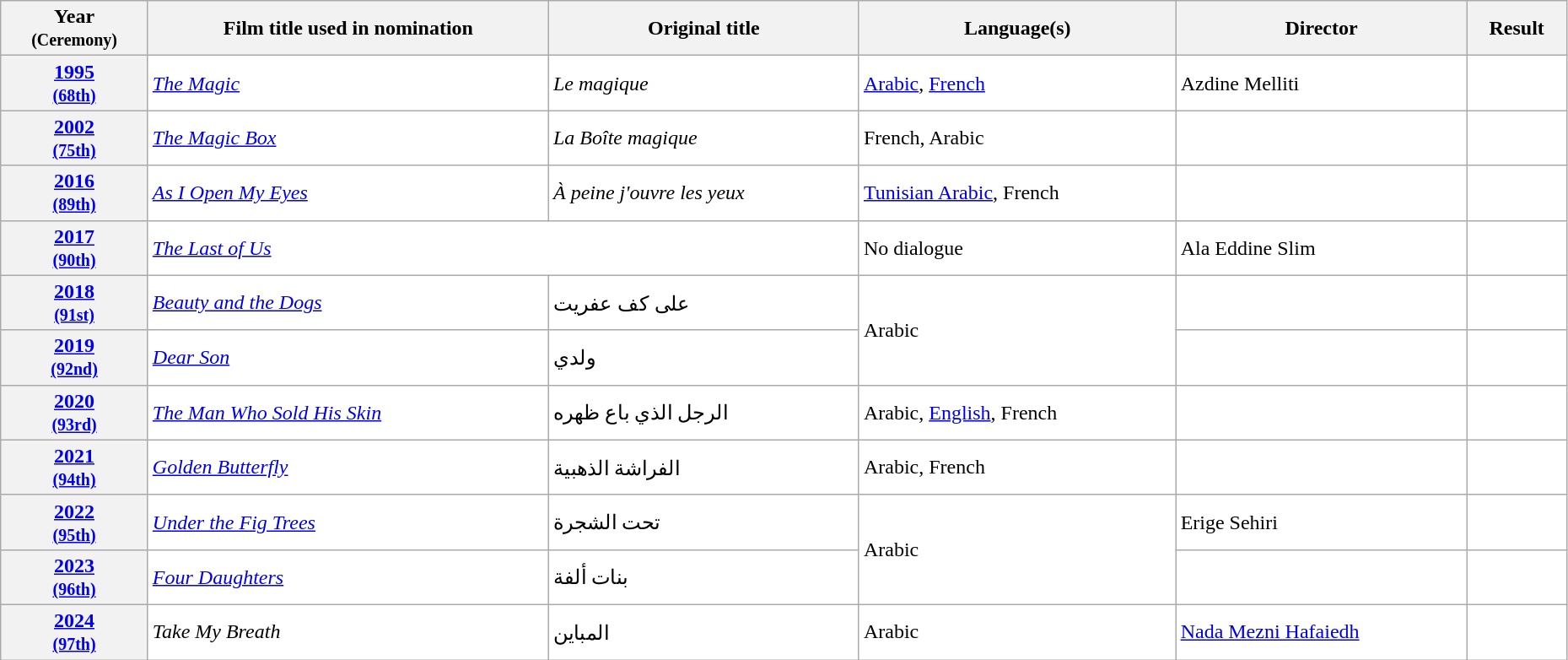<table class="wikitable sortable"  style="width:98%; background:#fff;">
<tr>
<th>Year<br><small>(Ceremony)</small></th>
<th>Film title used in nomination</th>
<th>Original title</th>
<th>Language(s)</th>
<th>Director</th>
<th>Result</th>
</tr>
<tr>
<th style="text-align:center;"><a href='#'>1995</a><br><small><a href='#'>(68th)</a></small></th>
<td><em><a href='#'>The Magic</a></em></td>
<td><em>Le magique</em></td>
<td><a href='#'>Arabic</a>, <a href='#'>French</a></td>
<td>Azdine Melliti</td>
<td></td>
</tr>
<tr>
<th style="text-align:center;"><a href='#'>2002</a><br><small><a href='#'>(75th)</a></small></th>
<td><em><a href='#'>The Magic Box</a></em></td>
<td><em>La Boîte magique</em></td>
<td>French, Arabic</td>
<td></td>
<td></td>
</tr>
<tr>
<th style="text-align:center;"><a href='#'>2016</a><br><small><a href='#'>(89th)</a></small></th>
<td><em><a href='#'>As I Open My Eyes</a></em></td>
<td><em>À peine j'ouvre les yeux</em></td>
<td><a href='#'>Tunisian Arabic</a>, French</td>
<td></td>
<td></td>
</tr>
<tr>
<th style="text-align:center;"><a href='#'>2017</a><br><small><a href='#'>(90th)</a></small></th>
<td colspan="2"><em><a href='#'>The Last of Us</a></em></td>
<td>No dialogue</td>
<td>Ala Eddine Slim</td>
<td></td>
</tr>
<tr>
<th style="text-align:center;"><a href='#'>2018</a><br><small><a href='#'>(91st)</a></small></th>
<td><em><a href='#'>Beauty and the Dogs</a></em></td>
<td>على كف عفريت</td>
<td rowspan="2">Arabic</td>
<td></td>
<td></td>
</tr>
<tr>
<th style="text-align:center;"><a href='#'>2019</a><br><small><a href='#'>(92nd)</a></small></th>
<td><em><a href='#'>Dear Son</a></em></td>
<td>ولدي</td>
<td></td>
<td></td>
</tr>
<tr>
<th style="text-align:center;"><a href='#'>2020</a><br><small><a href='#'>(93rd)</a></small></th>
<td><em><a href='#'>The Man Who Sold His Skin</a></em></td>
<td>الرجل الذي باع ظهره</td>
<td>Arabic, <a href='#'>English</a>, French</td>
<td></td>
<td></td>
</tr>
<tr>
<th style="text-align:center;"><a href='#'>2021</a><br><small><a href='#'>(94th)</a></small></th>
<td><em><a href='#'>Golden Butterfly</a></em></td>
<td>الفراشة الذهبية</td>
<td>Arabic, French</td>
<td></td>
<td></td>
</tr>
<tr>
<th style="text-align:center;"><a href='#'>2022</a><br><small><a href='#'>(95th)</a></small></th>
<td><em><a href='#'>Under the Fig Trees</a></em></td>
<td>تحت الشجرة</td>
<td rowspan="2">Arabic</td>
<td>Erige Sehiri</td>
<td></td>
</tr>
<tr>
<th style="text-align:center;"><a href='#'>2023</a><br><small><a href='#'>(96th)</a></small></th>
<td><em><a href='#'>Four Daughters</a></em></td>
<td>بنات ألفة</td>
<td></td>
<td></td>
</tr>
<tr>
<th><a href='#'>2024</a><br><small><a href='#'>(97th)</a></small></th>
<td><em>Take My Breath</em></td>
<td>المباين</td>
<td>Arabic</td>
<td><a href='#'>Nada Mezni Hafaiedh</a></td>
<td></td>
</tr>
</table>
